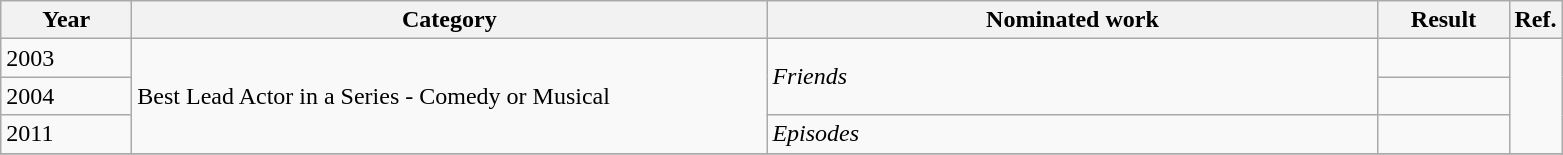<table class=wikitable>
<tr>
<th scope="col" style="width:5em;">Year</th>
<th scope="col" style="width:26em;">Category</th>
<th scope="col" style="width:25em;">Nominated work</th>
<th scope="col" style="width:5em;">Result</th>
<th>Ref.</th>
</tr>
<tr>
<td>2003</td>
<td rowspan=3>Best Lead Actor in a Series - Comedy or Musical</td>
<td rowspan=2><em>Friends</em></td>
<td></td>
<td rowspan=3></td>
</tr>
<tr>
<td>2004</td>
<td></td>
</tr>
<tr>
<td>2011</td>
<td><em>Episodes</em></td>
<td></td>
</tr>
<tr>
</tr>
</table>
